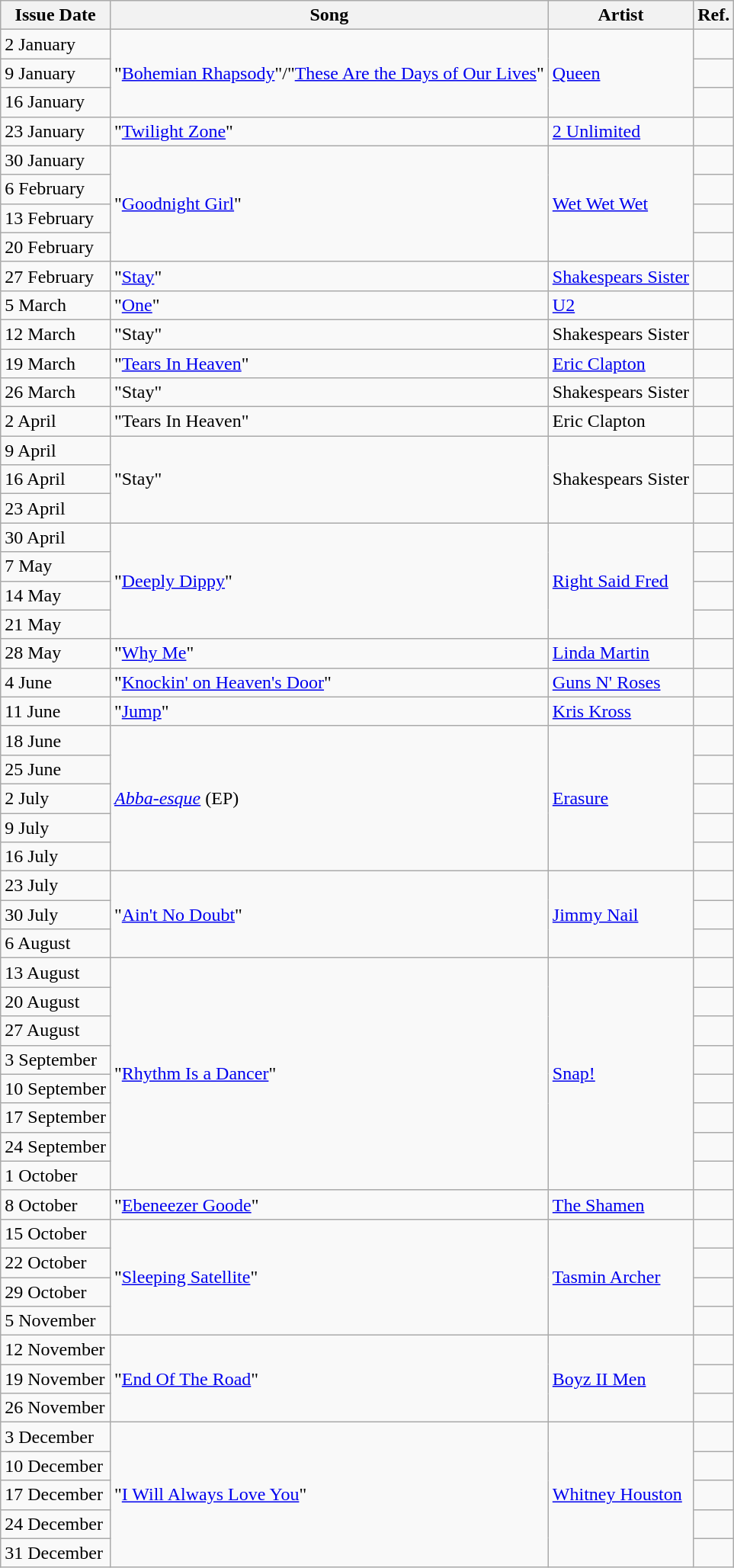<table class="wikitable">
<tr>
<th>Issue Date</th>
<th>Song</th>
<th>Artist</th>
<th>Ref.</th>
</tr>
<tr>
<td>2 January</td>
<td rowspan=3>"<a href='#'>Bohemian Rhapsody</a>"/"<a href='#'>These Are the Days of Our Lives</a>"</td>
<td rowspan=3><a href='#'>Queen</a></td>
<td></td>
</tr>
<tr>
<td>9 January</td>
<td></td>
</tr>
<tr>
<td>16 January</td>
<td></td>
</tr>
<tr>
<td>23 January</td>
<td>"<a href='#'>Twilight Zone</a>"</td>
<td><a href='#'>2 Unlimited</a></td>
<td></td>
</tr>
<tr>
<td>30 January</td>
<td rowspan=4>"<a href='#'>Goodnight Girl</a>"</td>
<td rowspan=4><a href='#'>Wet Wet Wet</a></td>
<td></td>
</tr>
<tr>
<td>6 February</td>
<td></td>
</tr>
<tr>
<td>13 February</td>
<td></td>
</tr>
<tr>
<td>20 February</td>
<td></td>
</tr>
<tr>
<td>27 February</td>
<td>"<a href='#'>Stay</a>"</td>
<td><a href='#'>Shakespears Sister</a></td>
<td></td>
</tr>
<tr>
<td>5 March</td>
<td>"<a href='#'>One</a>"</td>
<td><a href='#'>U2</a></td>
<td></td>
</tr>
<tr>
<td>12 March</td>
<td>"Stay"</td>
<td>Shakespears Sister</td>
<td></td>
</tr>
<tr>
<td>19 March</td>
<td>"<a href='#'>Tears In Heaven</a>"</td>
<td><a href='#'>Eric Clapton</a></td>
<td></td>
</tr>
<tr>
<td>26 March</td>
<td>"Stay"</td>
<td>Shakespears Sister</td>
<td></td>
</tr>
<tr>
<td>2 April</td>
<td>"Tears In Heaven"</td>
<td>Eric Clapton</td>
<td></td>
</tr>
<tr>
<td>9 April</td>
<td rowspan=3>"Stay"</td>
<td rowspan=3>Shakespears Sister</td>
<td></td>
</tr>
<tr>
<td>16 April</td>
<td></td>
</tr>
<tr>
<td>23 April</td>
<td></td>
</tr>
<tr>
<td>30 April</td>
<td rowspan=4>"<a href='#'>Deeply Dippy</a>"</td>
<td rowspan=4><a href='#'>Right Said Fred</a></td>
<td></td>
</tr>
<tr>
<td>7 May</td>
<td></td>
</tr>
<tr>
<td>14 May</td>
<td></td>
</tr>
<tr>
<td>21 May</td>
<td></td>
</tr>
<tr>
<td>28 May</td>
<td>"<a href='#'>Why Me</a>"</td>
<td><a href='#'>Linda Martin</a></td>
<td></td>
</tr>
<tr>
<td>4 June</td>
<td>"<a href='#'>Knockin' on Heaven's Door</a>"</td>
<td><a href='#'>Guns N' Roses</a></td>
<td></td>
</tr>
<tr>
<td>11 June</td>
<td>"<a href='#'>Jump</a>"</td>
<td><a href='#'>Kris Kross</a></td>
<td></td>
</tr>
<tr>
<td>18 June</td>
<td rowspan=5><em><a href='#'>Abba-esque</a></em> (EP)</td>
<td rowspan=5><a href='#'>Erasure</a></td>
<td></td>
</tr>
<tr>
<td>25 June</td>
<td></td>
</tr>
<tr>
<td>2 July</td>
<td></td>
</tr>
<tr>
<td>9 July</td>
<td></td>
</tr>
<tr>
<td>16 July</td>
<td></td>
</tr>
<tr>
<td>23 July</td>
<td rowspan=3>"<a href='#'>Ain't No Doubt</a>"</td>
<td rowspan=3><a href='#'>Jimmy Nail</a></td>
<td></td>
</tr>
<tr>
<td>30 July</td>
<td></td>
</tr>
<tr>
<td>6 August</td>
<td></td>
</tr>
<tr>
<td>13 August</td>
<td rowspan=8>"<a href='#'>Rhythm Is a Dancer</a>"</td>
<td rowspan=8><a href='#'>Snap!</a></td>
<td></td>
</tr>
<tr>
<td>20 August</td>
<td></td>
</tr>
<tr>
<td>27 August</td>
<td></td>
</tr>
<tr>
<td>3 September</td>
<td></td>
</tr>
<tr>
<td>10 September</td>
<td></td>
</tr>
<tr>
<td>17 September</td>
<td></td>
</tr>
<tr>
<td>24 September</td>
<td></td>
</tr>
<tr>
<td>1 October</td>
<td></td>
</tr>
<tr>
<td>8 October</td>
<td>"<a href='#'>Ebeneezer Goode</a>"</td>
<td><a href='#'>The Shamen</a></td>
<td></td>
</tr>
<tr>
<td>15 October</td>
<td rowspan=4>"<a href='#'>Sleeping Satellite</a>"</td>
<td rowspan=4><a href='#'>Tasmin Archer</a></td>
<td></td>
</tr>
<tr>
<td>22 October</td>
<td></td>
</tr>
<tr>
<td>29 October</td>
<td></td>
</tr>
<tr>
<td>5 November</td>
<td></td>
</tr>
<tr>
<td>12 November</td>
<td rowspan=3>"<a href='#'>End Of The Road</a>"</td>
<td rowspan=3><a href='#'>Boyz II Men</a></td>
<td></td>
</tr>
<tr>
<td>19 November</td>
<td></td>
</tr>
<tr>
<td>26 November</td>
<td></td>
</tr>
<tr>
<td>3 December</td>
<td rowspan=5>"<a href='#'>I Will Always Love You</a>"</td>
<td rowspan=5><a href='#'>Whitney Houston</a></td>
<td></td>
</tr>
<tr>
<td>10 December</td>
<td></td>
</tr>
<tr>
<td>17 December</td>
<td></td>
</tr>
<tr>
<td>24 December</td>
<td></td>
</tr>
<tr>
<td>31 December</td>
<td></td>
</tr>
</table>
